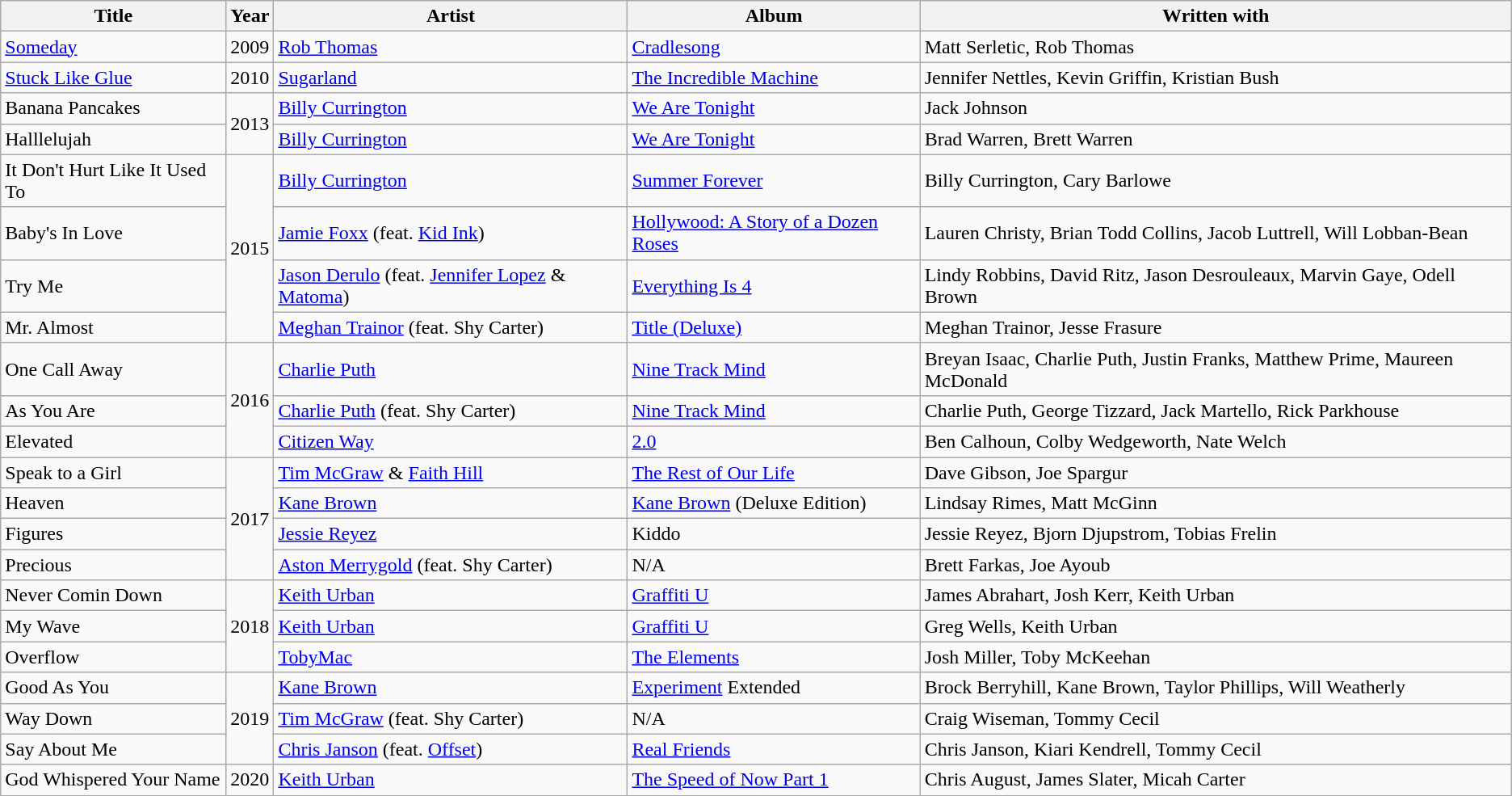<table class="wikitable">
<tr>
<th>Title</th>
<th>Year</th>
<th>Artist</th>
<th>Album</th>
<th>Written with</th>
</tr>
<tr>
<td><a href='#'>Someday</a></td>
<td>2009</td>
<td><a href='#'>Rob Thomas</a></td>
<td><a href='#'>Cradlesong</a></td>
<td>Matt Serletic, Rob Thomas</td>
</tr>
<tr>
<td><a href='#'>Stuck Like Glue</a></td>
<td>2010</td>
<td><a href='#'>Sugarland</a></td>
<td><a href='#'>The Incredible Machine</a></td>
<td>Jennifer Nettles, Kevin Griffin, Kristian Bush</td>
</tr>
<tr>
<td>Banana Pancakes</td>
<td rowspan="2">2013</td>
<td><a href='#'>Billy Currington</a></td>
<td><a href='#'>We Are Tonight</a></td>
<td>Jack Johnson</td>
</tr>
<tr>
<td>Halllelujah</td>
<td><a href='#'>Billy Currington</a></td>
<td><a href='#'>We Are Tonight</a></td>
<td>Brad Warren, Brett Warren</td>
</tr>
<tr>
<td>It Don't Hurt Like It Used To</td>
<td rowspan="4">2015</td>
<td><a href='#'>Billy Currington</a></td>
<td><a href='#'>Summer Forever</a></td>
<td>Billy Currington, Cary Barlowe</td>
</tr>
<tr>
<td>Baby's In Love</td>
<td><a href='#'>Jamie Foxx</a> (feat. <a href='#'>Kid Ink</a>)</td>
<td><a href='#'>Hollywood: A Story of a Dozen Roses</a></td>
<td>Lauren Christy, Brian Todd Collins, Jacob Luttrell, Will Lobban-Bean</td>
</tr>
<tr>
<td>Try Me</td>
<td><a href='#'>Jason Derulo</a> (feat. <a href='#'>Jennifer Lopez</a> & <a href='#'>Matoma</a>)</td>
<td><a href='#'>Everything Is 4</a></td>
<td>Lindy Robbins, David Ritz, Jason Desrouleaux, Marvin Gaye, Odell Brown</td>
</tr>
<tr>
<td>Mr. Almost</td>
<td><a href='#'>Meghan Trainor</a> (feat. Shy Carter)</td>
<td><a href='#'>Title (Deluxe)</a></td>
<td>Meghan Trainor, Jesse Frasure</td>
</tr>
<tr>
<td>One Call Away</td>
<td rowspan="3">2016</td>
<td><a href='#'>Charlie Puth</a></td>
<td><a href='#'>Nine Track Mind</a></td>
<td>Breyan Isaac, Charlie Puth, Justin Franks, Matthew Prime, Maureen McDonald</td>
</tr>
<tr>
<td>As You Are</td>
<td><a href='#'>Charlie Puth</a> (feat. Shy Carter)</td>
<td><a href='#'>Nine Track Mind</a></td>
<td>Charlie Puth, George Tizzard, Jack Martello, Rick Parkhouse</td>
</tr>
<tr>
<td>Elevated</td>
<td><a href='#'>Citizen Way</a></td>
<td><a href='#'>2.0</a></td>
<td>Ben Calhoun, Colby Wedgeworth, Nate Welch</td>
</tr>
<tr>
<td>Speak to a Girl</td>
<td rowspan="4">2017</td>
<td><a href='#'>Tim McGraw</a> & <a href='#'>Faith Hill</a></td>
<td><a href='#'>The Rest of Our Life</a></td>
<td>Dave Gibson, Joe Spargur</td>
</tr>
<tr>
<td>Heaven</td>
<td><a href='#'>Kane Brown</a></td>
<td><a href='#'>Kane Brown</a> (Deluxe Edition)</td>
<td>Lindsay Rimes, Matt McGinn</td>
</tr>
<tr>
<td>Figures</td>
<td><a href='#'>Jessie Reyez</a></td>
<td>Kiddo</td>
<td>Jessie Reyez, Bjorn Djupstrom, Tobias Frelin</td>
</tr>
<tr>
<td>Precious</td>
<td><a href='#'>Aston Merrygold</a> (feat. Shy Carter)</td>
<td>N/A</td>
<td>Brett Farkas, Joe Ayoub</td>
</tr>
<tr>
<td>Never Comin Down</td>
<td rowspan="3">2018</td>
<td><a href='#'>Keith Urban</a></td>
<td><a href='#'>Graffiti U</a></td>
<td>James Abrahart, Josh Kerr, Keith Urban</td>
</tr>
<tr>
<td>My Wave</td>
<td><a href='#'>Keith Urban</a></td>
<td><a href='#'>Graffiti U</a></td>
<td>Greg Wells, Keith Urban</td>
</tr>
<tr>
<td>Overflow</td>
<td><a href='#'>TobyMac</a></td>
<td><a href='#'>The Elements</a></td>
<td>Josh Miller, Toby McKeehan</td>
</tr>
<tr>
<td>Good As You</td>
<td rowspan="3">2019</td>
<td><a href='#'>Kane Brown</a></td>
<td><a href='#'>Experiment</a> Extended</td>
<td>Brock Berryhill, Kane Brown, Taylor Phillips, Will Weatherly</td>
</tr>
<tr>
<td>Way Down</td>
<td><a href='#'>Tim McGraw</a> (feat. Shy Carter)</td>
<td>N/A</td>
<td>Craig Wiseman, Tommy Cecil</td>
</tr>
<tr>
<td>Say About Me</td>
<td><a href='#'>Chris Janson</a> (feat. <a href='#'>Offset</a>)</td>
<td><a href='#'>Real Friends</a></td>
<td>Chris Janson, Kiari Kendrell, Tommy Cecil</td>
</tr>
<tr>
<td>God Whispered Your Name</td>
<td>2020</td>
<td><a href='#'>Keith Urban</a></td>
<td><a href='#'>The Speed of Now Part 1</a></td>
<td>Chris August, James Slater, Micah Carter</td>
</tr>
</table>
